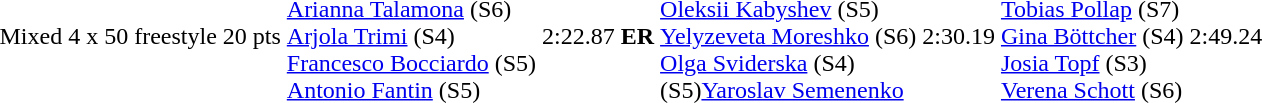<table>
<tr>
<td>Mixed 4 x 50 freestyle 20 pts</td>
<td> <br><a href='#'>Arianna Talamona</a> (S6)<br><a href='#'>Arjola Trimi</a> (S4)<br><a href='#'>Francesco Bocciardo</a> (S5)<br><a href='#'>Antonio Fantin</a> (S5)</td>
<td>2:22.87 <strong>ER</strong></td>
<td> <br><a href='#'>Oleksii Kabyshev</a> (S5)<br><a href='#'>Yelyzeveta Moreshko</a> (S6) <br><a href='#'>Olga Sviderska</a> (S4) <br> (S5)<a href='#'>Yaroslav Semenenko</a></td>
<td>2:30.19</td>
<td> <br><a href='#'>Tobias Pollap</a> (S7) <br><a href='#'>Gina Böttcher</a> (S4) <br><a href='#'>Josia Topf</a> (S3)<br><a href='#'>Verena Schott</a> (S6)</td>
<td>2:49.24</td>
</tr>
<tr>
<td colspan=7></td>
</tr>
</table>
